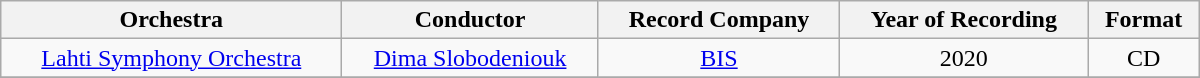<table class="wikitable" width="800px">
<tr>
<th align="center">Orchestra</th>
<th align="center">Conductor</th>
<th align="center">Record Company</th>
<th align="center">Year of Recording</th>
<th align="center">Format</th>
</tr>
<tr>
<td align="center"><a href='#'>Lahti Symphony Orchestra</a></td>
<td align="center"><a href='#'>Dima Slobodeniouk</a></td>
<td align="center"><a href='#'>BIS</a></td>
<td align="center">2020</td>
<td align="center">CD</td>
</tr>
<tr>
</tr>
</table>
